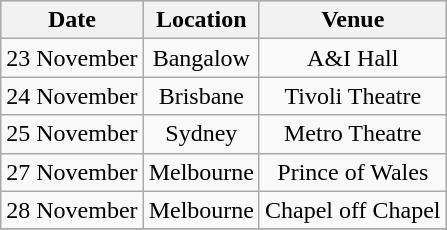<table class="wikitable" style="text-align:center;">
<tr bgcolor="#CCCCCC">
<th>Date</th>
<th>Location</th>
<th>Venue</th>
</tr>
<tr>
<td>23 November</td>
<td>Bangalow</td>
<td>A&I Hall</td>
</tr>
<tr>
<td>24 November</td>
<td>Brisbane</td>
<td>Tivoli Theatre</td>
</tr>
<tr>
<td>25 November</td>
<td>Sydney</td>
<td>Metro Theatre</td>
</tr>
<tr>
<td>27 November</td>
<td>Melbourne</td>
<td>Prince of Wales</td>
</tr>
<tr>
<td>28 November</td>
<td>Melbourne</td>
<td>Chapel off Chapel</td>
</tr>
<tr>
</tr>
</table>
